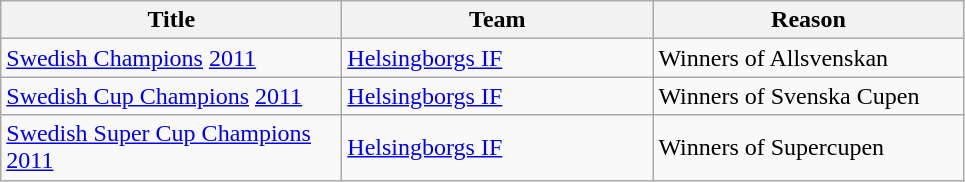<table class="wikitable">
<tr>
<th style="width: 220px;">Title</th>
<th style="width: 200px;">Team</th>
<th style="width: 200px;">Reason</th>
</tr>
<tr>
<td><a href='#'>Swedish Champions</a> <a href='#'>2011</a></td>
<td><a href='#'>Helsingborgs IF</a></td>
<td>Winners of Allsvenskan</td>
</tr>
<tr>
<td><a href='#'>Swedish Cup Champions</a> <a href='#'>2011</a></td>
<td><a href='#'>Helsingborgs IF</a></td>
<td>Winners of Svenska Cupen</td>
</tr>
<tr>
<td><a href='#'>Swedish Super Cup Champions</a> <a href='#'>2011</a></td>
<td><a href='#'>Helsingborgs IF</a></td>
<td>Winners of Supercupen</td>
</tr>
</table>
